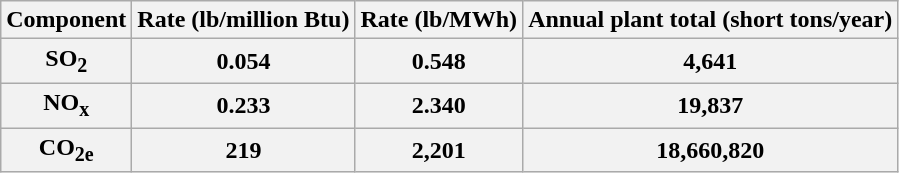<table class="wikitable">
<tr>
<th>Component</th>
<th>Rate  (lb/million Btu)</th>
<th>Rate (lb/MWh)</th>
<th>Annual plant total (short tons/year)</th>
</tr>
<tr>
<th>SO<sub>2</sub></th>
<th>0.054</th>
<th>0.548</th>
<th>4,641</th>
</tr>
<tr>
<th>NO<sub>x</sub></th>
<th>0.233</th>
<th>2.340</th>
<th>19,837</th>
</tr>
<tr>
<th>CO<sub>2e</sub></th>
<th>219</th>
<th>2,201</th>
<th>18,660,820</th>
</tr>
</table>
